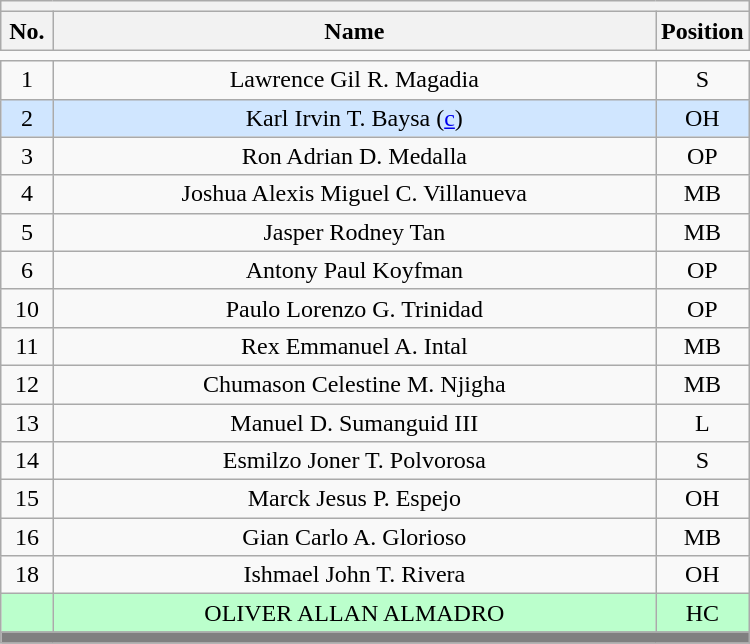<table class='wikitable mw-collapsible mw-collapsed' style="text-align: center; width: 500px; border: none">
<tr>
<th style='text-align: left;' colspan=3></th>
</tr>
<tr>
<th style='width: 7%;'>No.</th>
<th>Name</th>
<th style='width: 10%;'>Position</th>
</tr>
<tr>
<td style='border: none;'></td>
</tr>
<tr>
<td>1</td>
<td>Lawrence Gil R. Magadia</td>
<td>S</td>
</tr>
<tr style="background:#D0E6FF">
<td>2</td>
<td>Karl Irvin T. Baysa (<a href='#'>c</a>)</td>
<td>OH</td>
</tr>
<tr>
<td>3</td>
<td>Ron Adrian D. Medalla</td>
<td>OP</td>
</tr>
<tr>
<td>4</td>
<td>Joshua Alexis Miguel C. Villanueva</td>
<td>MB</td>
</tr>
<tr>
<td>5</td>
<td>Jasper Rodney Tan</td>
<td>MB</td>
</tr>
<tr>
<td>6</td>
<td>Antony Paul Koyfman</td>
<td>OP</td>
</tr>
<tr>
<td>10</td>
<td>Paulo Lorenzo G. Trinidad</td>
<td>OP</td>
</tr>
<tr>
<td>11</td>
<td>Rex Emmanuel A. Intal</td>
<td>MB</td>
</tr>
<tr>
<td>12</td>
<td>Chumason Celestine M. Njigha</td>
<td>MB</td>
</tr>
<tr>
<td>13</td>
<td>Manuel D. Sumanguid III</td>
<td>L</td>
</tr>
<tr>
<td>14</td>
<td>Esmilzo Joner T. Polvorosa</td>
<td>S</td>
</tr>
<tr>
<td>15</td>
<td>Marck Jesus P. Espejo</td>
<td>OH</td>
</tr>
<tr>
<td>16</td>
<td>Gian Carlo A. Glorioso</td>
<td>MB</td>
</tr>
<tr>
<td>18</td>
<td>Ishmael John T. Rivera</td>
<td>OH</td>
</tr>
<tr style="background:#BBFFCC">
<td></td>
<td>OLIVER ALLAN ALMADRO</td>
<td>HC</td>
</tr>
<tr>
<th style='background: grey;' colspan=3></th>
</tr>
</table>
